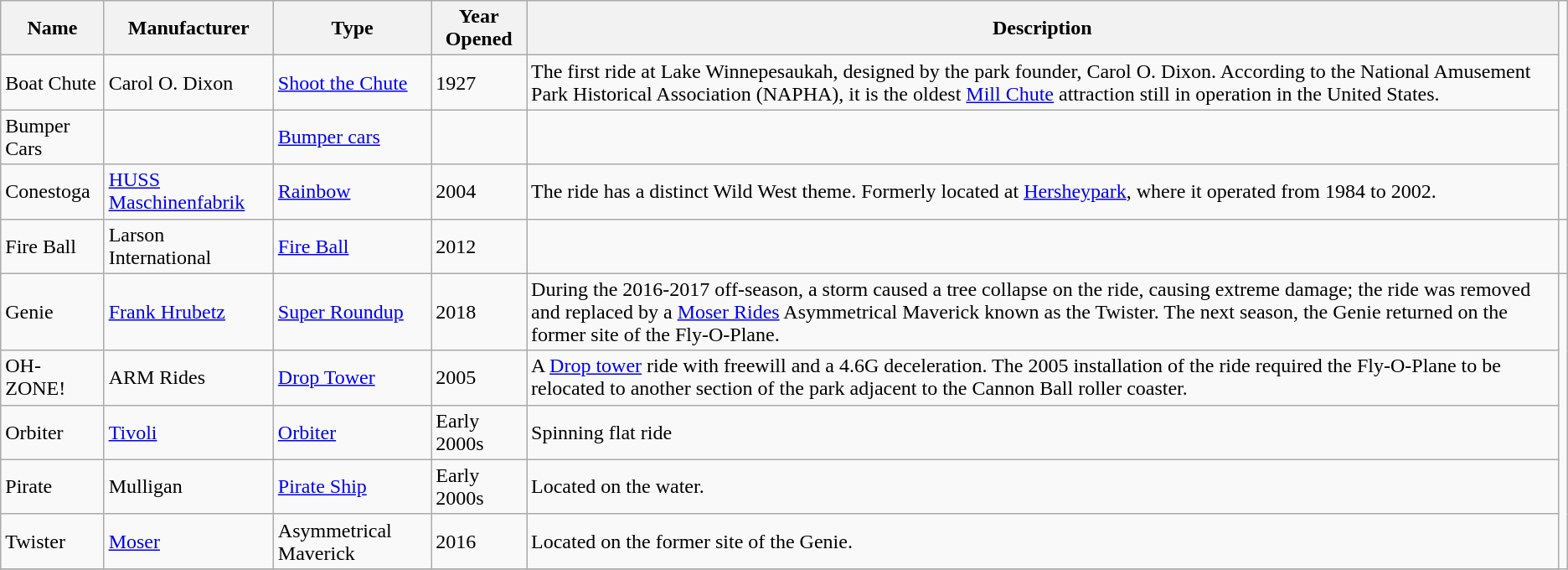<table class="wikitable sortable">
<tr>
<th>Name</th>
<th>Manufacturer</th>
<th>Type</th>
<th>Year Opened</th>
<th>Description</th>
</tr>
<tr>
<td>Boat Chute</td>
<td>Carol O. Dixon</td>
<td><a href='#'>Shoot the Chute</a></td>
<td>1927</td>
<td>The first ride at Lake Winnepesaukah, designed by the park founder, Carol O. Dixon. According to the National Amusement Park Historical Association (NAPHA), it is the oldest <a href='#'>Mill Chute</a> attraction still in operation in the United States.</td>
</tr>
<tr>
<td>Bumper Cars</td>
<td></td>
<td><a href='#'>Bumper cars</a></td>
<td></td>
<td></td>
</tr>
<tr>
<td>Conestoga</td>
<td><a href='#'>HUSS Maschinenfabrik</a></td>
<td><a href='#'>Rainbow</a></td>
<td>2004</td>
<td>The ride has a distinct Wild West theme. Formerly located at <a href='#'>Hersheypark</a>, where it operated from 1984 to 2002.</td>
</tr>
<tr>
<td>Fire Ball</td>
<td>Larson International</td>
<td><a href='#'>Fire Ball</a></td>
<td>2012</td>
<td></td>
<td></td>
</tr>
<tr>
<td>Genie</td>
<td><a href='#'>Frank Hrubetz</a></td>
<td><a href='#'>Super Roundup</a></td>
<td>2018</td>
<td>During the 2016-2017 off-season, a storm caused a tree collapse on the ride, causing extreme damage; the ride was removed and replaced by a <a href='#'>Moser Rides</a> Asymmetrical Maverick known as the Twister. The next season, the Genie returned on the former site of the Fly-O-Plane.</td>
</tr>
<tr>
<td>OH-ZONE!</td>
<td>ARM Rides</td>
<td><a href='#'>Drop Tower</a></td>
<td>2005</td>
<td>A  <a href='#'>Drop tower</a> ride with freewill and a 4.6G deceleration. The 2005 installation of the ride required the Fly-O-Plane to be relocated to another section of the park adjacent to the Cannon Ball roller coaster.</td>
</tr>
<tr>
<td>Orbiter</td>
<td><a href='#'>Tivoli</a></td>
<td><a href='#'>Orbiter</a></td>
<td>Early 2000s</td>
<td>Spinning flat ride</td>
</tr>
<tr>
<td>Pirate</td>
<td>Mulligan</td>
<td><a href='#'>Pirate Ship</a></td>
<td>Early 2000s</td>
<td>Located on the water.</td>
</tr>
<tr>
<td>Twister</td>
<td><a href='#'>Moser</a></td>
<td>Asymmetrical Maverick</td>
<td>2016</td>
<td>Located on the former site of the Genie.</td>
</tr>
<tr>
</tr>
</table>
